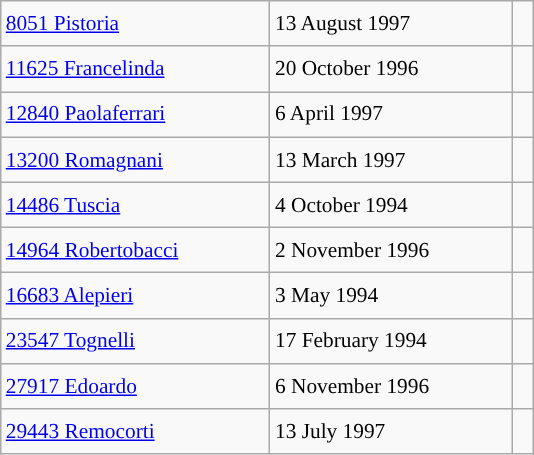<table class="wikitable" style="font-size: 89%; float: left; width: 25em; margin-right: 1em; line-height: 1.65em !important; height: 270px;">
<tr>
<td><a href='#'>8051 Pistoria</a></td>
<td>13 August 1997</td>
<td> </td>
</tr>
<tr>
<td><a href='#'>11625 Francelinda</a></td>
<td>20 October 1996</td>
<td> </td>
</tr>
<tr>
<td><a href='#'>12840 Paolaferrari</a></td>
<td>6 April 1997</td>
<td> </td>
</tr>
<tr>
<td><a href='#'>13200 Romagnani</a></td>
<td>13 March 1997</td>
<td> </td>
</tr>
<tr>
<td><a href='#'>14486 Tuscia</a></td>
<td>4 October 1994</td>
<td> </td>
</tr>
<tr>
<td><a href='#'>14964 Robertobacci</a></td>
<td>2 November 1996</td>
<td> </td>
</tr>
<tr>
<td><a href='#'>16683 Alepieri</a></td>
<td>3 May 1994</td>
<td> </td>
</tr>
<tr>
<td><a href='#'>23547 Tognelli</a></td>
<td>17 February 1994</td>
<td> </td>
</tr>
<tr>
<td><a href='#'>27917 Edoardo</a></td>
<td>6 November 1996</td>
<td> </td>
</tr>
<tr>
<td><a href='#'>29443 Remocorti</a></td>
<td>13 July 1997</td>
<td> </td>
</tr>
</table>
